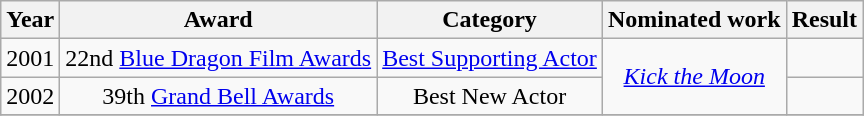<table class="wikitable sortable plainrowheaders" style="text-align:center;">
<tr>
<th>Year</th>
<th>Award</th>
<th>Category</th>
<th>Nominated work</th>
<th>Result</th>
</tr>
<tr>
<td>2001</td>
<td>22nd <a href='#'>Blue Dragon Film Awards</a></td>
<td><a href='#'>Best Supporting Actor</a></td>
<td rowspan="2"><em><a href='#'>Kick the Moon</a></em></td>
<td></td>
</tr>
<tr>
<td>2002</td>
<td>39th <a href='#'>Grand Bell Awards</a></td>
<td>Best New Actor</td>
<td></td>
</tr>
<tr>
</tr>
</table>
